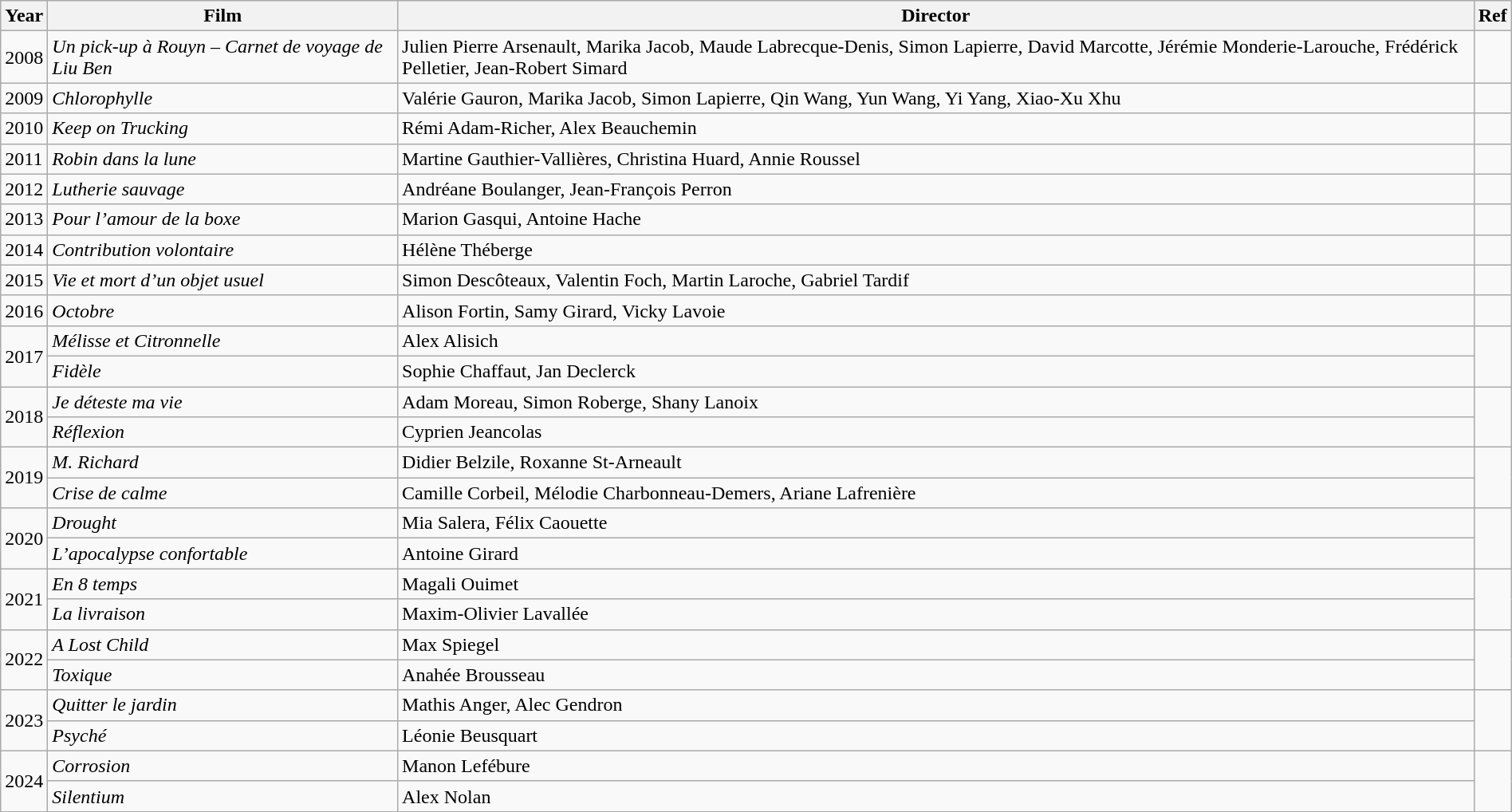<table class="wikitable sortable"  width=100%>
<tr>
<th>Year</th>
<th>Film</th>
<th>Director</th>
<th>Ref</th>
</tr>
<tr>
<td>2008</td>
<td><em>Un pick-up à Rouyn – Carnet de voyage de Liu Ben</em></td>
<td>Julien Pierre Arsenault, Marika Jacob, Maude Labrecque-Denis, Simon Lapierre, David Marcotte, Jérémie Monderie-Larouche, Frédérick Pelletier, Jean-Robert Simard</td>
<td></td>
</tr>
<tr>
<td>2009</td>
<td><em>Chlorophylle</em></td>
<td>Valérie Gauron, Marika Jacob, Simon Lapierre, Qin Wang, Yun Wang, Yi Yang, Xiao-Xu Xhu</td>
<td></td>
</tr>
<tr>
<td>2010</td>
<td><em>Keep on Trucking</em></td>
<td>Rémi Adam-Richer, Alex Beauchemin</td>
<td></td>
</tr>
<tr>
<td>2011</td>
<td><em>Robin dans la lune</em></td>
<td>Martine Gauthier-Vallières, Christina Huard, Annie Roussel</td>
<td></td>
</tr>
<tr>
<td>2012</td>
<td><em>Lutherie sauvage</em></td>
<td>Andréane Boulanger, Jean-François Perron</td>
<td></td>
</tr>
<tr>
<td>2013</td>
<td><em>Pour l’amour de la boxe</em></td>
<td>Marion Gasqui, Antoine Hache</td>
<td></td>
</tr>
<tr>
<td>2014</td>
<td><em>Contribution volontaire</em></td>
<td>Hélène Théberge</td>
<td></td>
</tr>
<tr>
<td>2015</td>
<td><em>Vie et mort d’un objet usuel</em></td>
<td>Simon Descôteaux, Valentin Foch, Martin Laroche, Gabriel Tardif</td>
<td></td>
</tr>
<tr>
<td>2016</td>
<td><em>Octobre</em></td>
<td>Alison Fortin, Samy Girard, Vicky Lavoie</td>
<td></td>
</tr>
<tr>
<td rowspan=2>2017</td>
<td><em>Mélisse et Citronnelle</em></td>
<td>Alex Alisich</td>
<td rowspan=2></td>
</tr>
<tr>
<td><em>Fidèle</em></td>
<td>Sophie Chaffaut, Jan Declerck</td>
</tr>
<tr>
<td rowspan=2>2018</td>
<td><em>Je déteste ma vie</em></td>
<td>Adam Moreau, Simon Roberge, Shany Lanoix</td>
<td rowspan=2></td>
</tr>
<tr>
<td><em>Réflexion</em></td>
<td>Cyprien Jeancolas</td>
</tr>
<tr>
<td rowspan=2>2019</td>
<td><em>M. Richard</em></td>
<td>Didier Belzile, Roxanne St-Arneault</td>
<td rowspan=2></td>
</tr>
<tr>
<td><em>Crise de calme</em></td>
<td>Camille Corbeil, Mélodie Charbonneau-Demers, Ariane Lafrenière</td>
</tr>
<tr>
<td rowspan=2>2020</td>
<td><em>Drought</em></td>
<td>Mia Salera, Félix Caouette</td>
<td rowspan=2></td>
</tr>
<tr>
<td><em>L’apocalypse confortable</em></td>
<td>Antoine Girard</td>
</tr>
<tr>
<td rowspan=2>2021</td>
<td><em>En 8 temps</em></td>
<td>Magali Ouimet</td>
<td rowspan=2></td>
</tr>
<tr>
<td><em>La livraison</em></td>
<td>Maxim-Olivier Lavallée</td>
</tr>
<tr>
<td rowspan=2>2022</td>
<td><em>A Lost Child</em></td>
<td>Max Spiegel</td>
<td rowspan=2></td>
</tr>
<tr>
<td><em>Toxique</em></td>
<td>Anahée Brousseau</td>
</tr>
<tr>
<td rowspan=2>2023</td>
<td><em>Quitter le jardin</em></td>
<td>Mathis Anger, Alec Gendron</td>
<td rowspan=2></td>
</tr>
<tr>
<td><em>Psyché</em></td>
<td>Léonie Beusquart</td>
</tr>
<tr>
<td rowspan=2>2024</td>
<td><em>Corrosion</em></td>
<td>Manon Lefébure</td>
<td rowspan=2></td>
</tr>
<tr>
<td><em>Silentium</em></td>
<td>Alex Nolan</td>
</tr>
</table>
